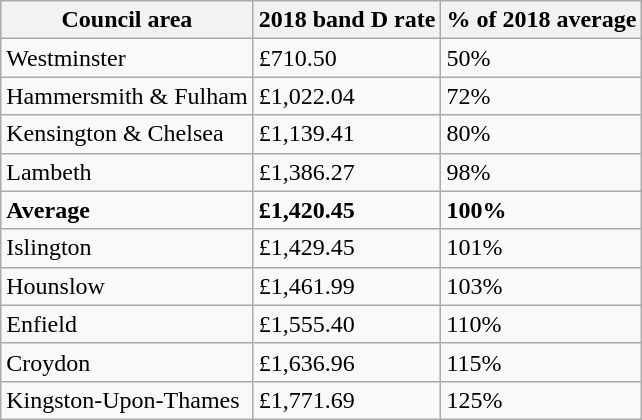<table class="wikitable">
<tr>
<th>Council area</th>
<th>2018 band D rate</th>
<th>% of 2018 average</th>
</tr>
<tr>
<td>Westminster</td>
<td>£710.50</td>
<td>50%</td>
</tr>
<tr>
<td>Hammersmith & Fulham</td>
<td>£1,022.04</td>
<td>72%</td>
</tr>
<tr>
<td>Kensington & Chelsea</td>
<td>£1,139.41</td>
<td>80%</td>
</tr>
<tr>
<td>Lambeth</td>
<td>£1,386.27</td>
<td>98%</td>
</tr>
<tr>
<td><strong>Average</strong></td>
<td><strong>£1,420.45</strong></td>
<td><strong>100%</strong></td>
</tr>
<tr>
<td>Islington</td>
<td>£1,429.45</td>
<td>101%</td>
</tr>
<tr>
<td>Hounslow</td>
<td>£1,461.99</td>
<td>103%</td>
</tr>
<tr>
<td>Enfield</td>
<td>£1,555.40</td>
<td>110%</td>
</tr>
<tr>
<td>Croydon</td>
<td>£1,636.96</td>
<td>115%</td>
</tr>
<tr>
<td>Kingston-Upon-Thames</td>
<td>£1,771.69</td>
<td>125%</td>
</tr>
</table>
